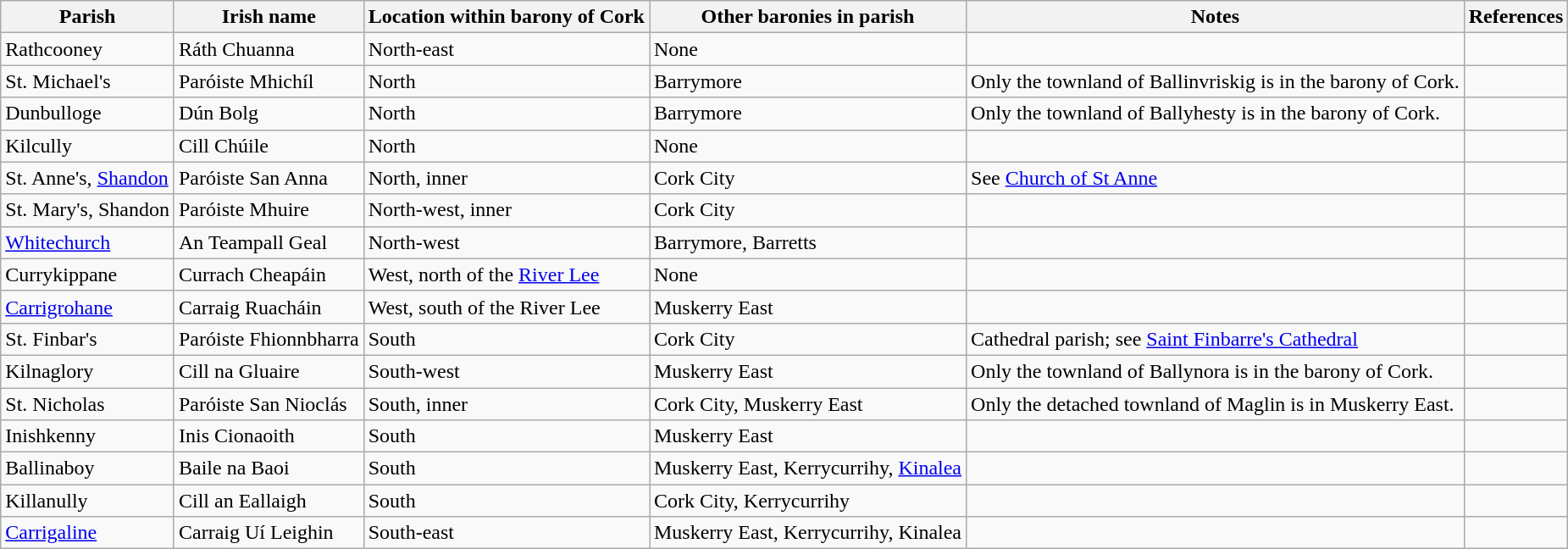<table class="wikitable sortable">
<tr>
<th>Parish</th>
<th>Irish name</th>
<th>Location within barony of Cork</th>
<th>Other baronies in parish</th>
<th>Notes</th>
<th>References</th>
</tr>
<tr>
<td>Rathcooney</td>
<td>Ráth Chuanna</td>
<td>North-east</td>
<td>None</td>
<td></td>
<td></td>
</tr>
<tr>
<td>St. Michael's</td>
<td>Paróiste Mhichíl</td>
<td>North</td>
<td>Barrymore</td>
<td>Only the townland of Ballinvriskig is in the barony of Cork.</td>
<td></td>
</tr>
<tr>
<td>Dunbulloge</td>
<td>Dún Bolg</td>
<td>North</td>
<td>Barrymore</td>
<td>Only the townland of Ballyhesty is in the barony of Cork.</td>
<td></td>
</tr>
<tr>
<td>Kilcully</td>
<td>Cill Chúile</td>
<td>North</td>
<td>None</td>
<td></td>
<td></td>
</tr>
<tr>
<td>St. Anne's, <a href='#'>Shandon</a></td>
<td>Paróiste San Anna</td>
<td>North, inner</td>
<td>Cork City</td>
<td>See <a href='#'>Church of St Anne</a></td>
<td></td>
</tr>
<tr>
<td>St. Mary's, Shandon</td>
<td>Paróiste Mhuire</td>
<td>North-west, inner</td>
<td>Cork City</td>
<td></td>
<td></td>
</tr>
<tr>
<td><a href='#'>Whitechurch</a></td>
<td>An Teampall Geal</td>
<td>North-west</td>
<td>Barrymore, Barretts</td>
<td></td>
<td></td>
</tr>
<tr>
<td>Currykippane</td>
<td>Currach Cheapáin</td>
<td>West, north of the <a href='#'>River Lee</a></td>
<td>None</td>
<td></td>
<td></td>
</tr>
<tr>
<td><a href='#'>Carrigrohane</a></td>
<td>Carraig Ruacháin</td>
<td>West, south of the River Lee</td>
<td>Muskerry East</td>
<td></td>
<td></td>
</tr>
<tr>
<td>St. Finbar's</td>
<td>Paróiste Fhionnbharra</td>
<td>South</td>
<td>Cork City</td>
<td>Cathedral parish; see <a href='#'>Saint Finbarre's Cathedral</a></td>
<td></td>
</tr>
<tr>
<td>Kilnaglory</td>
<td>Cill na Gluaire</td>
<td>South-west</td>
<td>Muskerry East</td>
<td>Only the townland of Ballynora is in the barony of Cork.</td>
<td></td>
</tr>
<tr>
<td>St. Nicholas</td>
<td>Paróiste San Nioclás</td>
<td>South, inner</td>
<td>Cork City, Muskerry East</td>
<td>Only the detached townland of Maglin is in Muskerry East.</td>
<td></td>
</tr>
<tr>
<td>Inishkenny</td>
<td>Inis Cionaoith</td>
<td>South</td>
<td>Muskerry East</td>
<td></td>
<td></td>
</tr>
<tr>
<td>Ballinaboy</td>
<td>Baile na Baoi</td>
<td>South</td>
<td>Muskerry East, Kerrycurrihy, <a href='#'>Kinalea</a></td>
<td></td>
<td></td>
</tr>
<tr>
<td>Killanully</td>
<td>Cill an Eallaigh</td>
<td>South</td>
<td>Cork City, Kerrycurrihy</td>
<td></td>
<td></td>
</tr>
<tr>
<td><a href='#'>Carrigaline</a></td>
<td>Carraig Uí Leighin</td>
<td>South-east</td>
<td>Muskerry East, Kerrycurrihy, Kinalea</td>
<td></td>
<td></td>
</tr>
</table>
